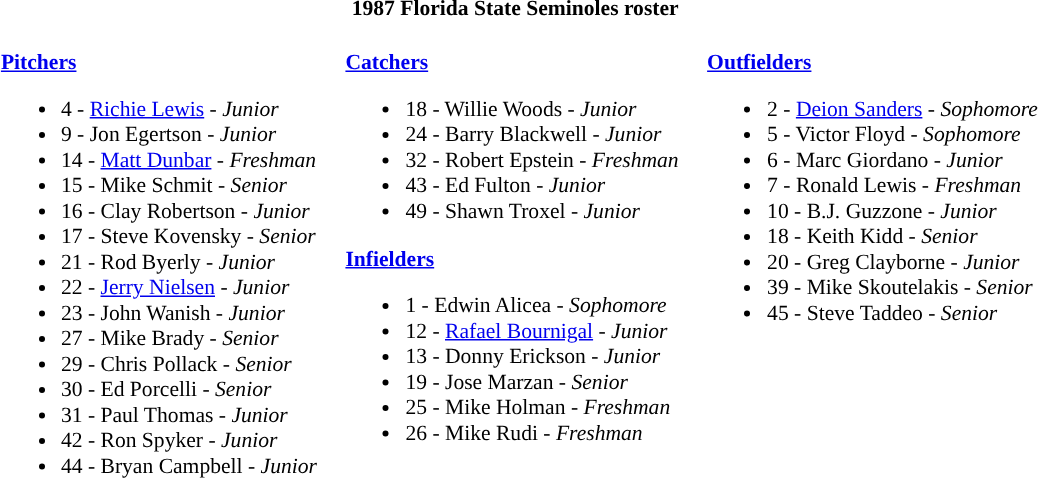<table class="toccolours" style="border-collapse:collapse; font-size:90%;">
<tr>
<th colspan=9>1987 Florida State Seminoles roster</th>
</tr>
<tr>
<td width="03"> </td>
<td valign="top"><br><strong><a href='#'>Pitchers</a></strong><ul><li>4 - <a href='#'>Richie Lewis</a> - <em>Junior</em></li><li>9 - Jon Egertson - <em>Junior</em></li><li>14 - <a href='#'>Matt Dunbar</a> - <em>Freshman</em></li><li>15 - Mike Schmit - <em>Senior</em></li><li>16 - Clay Robertson - <em>Junior</em></li><li>17 - Steve Kovensky - <em>Senior</em></li><li>21 - Rod Byerly - <em>Junior</em></li><li>22 - <a href='#'>Jerry Nielsen</a> - <em>Junior</em></li><li>23 - John Wanish - <em>Junior</em></li><li>27 - Mike Brady - <em>Senior</em></li><li>29 - Chris Pollack - <em>Senior</em></li><li>30 - Ed Porcelli - <em>Senior</em></li><li>31 - Paul Thomas - <em> Junior</em></li><li>42 - Ron Spyker - <em>Junior</em></li><li>44 - Bryan Campbell - <em>Junior</em></li></ul></td>
<td width="15"> </td>
<td valign="top"><br><strong><a href='#'>Catchers</a></strong><ul><li>18 - Willie Woods - <em>Junior</em></li><li>24 - Barry Blackwell - <em>Junior</em></li><li>32 - Robert Epstein - <em>Freshman</em></li><li>43 - Ed Fulton - <em>Junior</em></li><li>49 - Shawn Troxel - <em>Junior</em></li></ul><strong><a href='#'>Infielders</a></strong><ul><li>1 - Edwin Alicea - <em>Sophomore</em></li><li>12 - <a href='#'>Rafael Bournigal</a> - <em>Junior</em></li><li>13 - Donny Erickson - <em>Junior</em></li><li>19 - Jose Marzan - <em>Senior</em></li><li>25 - Mike Holman - <em>Freshman</em></li><li>26 - Mike Rudi - <em>Freshman</em></li></ul></td>
<td width="15"> </td>
<td valign="top"><br><strong><a href='#'>Outfielders</a></strong><ul><li>2 - <a href='#'>Deion Sanders</a> - <em>Sophomore</em></li><li>5 - Victor Floyd - <em>Sophomore</em></li><li>6 - Marc Giordano - <em>Junior</em></li><li>7 - Ronald Lewis - <em>Freshman</em></li><li>10 - B.J. Guzzone - <em>Junior</em></li><li>18 - Keith Kidd - <em>Senior</em></li><li>20 - Greg Clayborne - <em>Junior</em></li><li>39 - Mike Skoutelakis - <em>Senior</em></li><li>45 - Steve Taddeo - <em>Senior</em></li></ul></td>
</tr>
</table>
